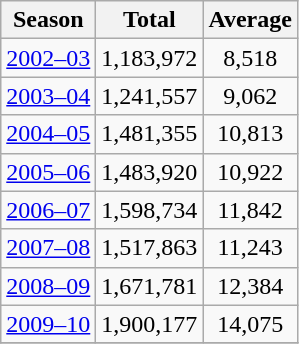<table class="wikitable">
<tr>
<th>Season</th>
<th>Total</th>
<th width>Average</th>
</tr>
<tr>
<td><a href='#'>2002–03</a></td>
<td>1,183,972</td>
<td style="text-align: center;">8,518</td>
</tr>
<tr>
<td><a href='#'>2003–04</a></td>
<td>1,241,557</td>
<td style="text-align: center;">9,062</td>
</tr>
<tr>
<td><a href='#'>2004–05</a></td>
<td>1,481,355</td>
<td style="text-align: center;">10,813</td>
</tr>
<tr>
<td><a href='#'>2005–06</a></td>
<td>1,483,920</td>
<td style="text-align: center;">10,922</td>
</tr>
<tr>
<td><a href='#'>2006–07</a></td>
<td>1,598,734</td>
<td style="text-align: center;">11,842</td>
</tr>
<tr>
<td><a href='#'>2007–08</a></td>
<td>1,517,863</td>
<td style="text-align: center;">11,243</td>
</tr>
<tr>
<td><a href='#'>2008–09</a></td>
<td>1,671,781</td>
<td style="text-align: center;">12,384</td>
</tr>
<tr>
<td><a href='#'>2009–10</a></td>
<td>1,900,177</td>
<td style="text-align: center;">14,075</td>
</tr>
<tr>
</tr>
</table>
